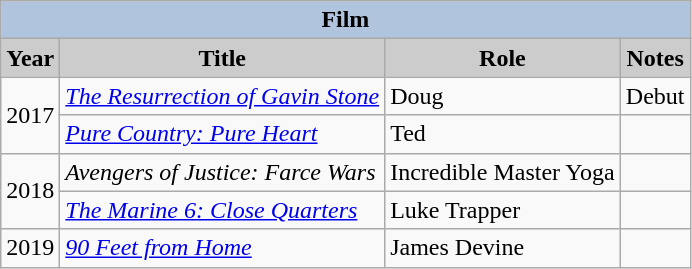<table class="wikitable sortable">
<tr style="text-align:center;">
<th colspan=4 style="background:#B0C4DE;">Film</th>
</tr>
<tr style="text-align:center;">
<th style="background:#ccc;">Year</th>
<th style="background:#ccc;">Title</th>
<th style="background:#ccc;">Role</th>
<th style="background:#ccc;">Notes</th>
</tr>
<tr>
<td rowspan="2">2017</td>
<td><em><a href='#'>The Resurrection of Gavin Stone</a></em></td>
<td>Doug</td>
<td>Debut</td>
</tr>
<tr>
<td><em><a href='#'>Pure Country: Pure Heart</a></em></td>
<td>Ted</td>
<td></td>
</tr>
<tr>
<td rowspan="2">2018</td>
<td><em>Avengers of Justice: Farce Wars</em></td>
<td>Incredible Master Yoga</td>
<td></td>
</tr>
<tr>
<td><em><a href='#'>The Marine 6: Close Quarters</a></em></td>
<td>Luke Trapper</td>
<td></td>
</tr>
<tr>
<td>2019</td>
<td><em><a href='#'>90 Feet from Home</a></em></td>
<td>James Devine</td>
<td></td>
</tr>
</table>
